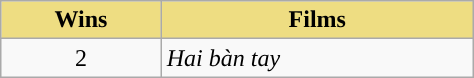<table class="wikitable" align="center" style="width:25%;">
<tr>
<th style="background:#EEDD82;" align="center">Wins</th>
<th style="background:#EEDD82;" align="center">Films</th>
</tr>
<tr>
<td style="text-align:center">2</td>
<td><em>Hai bàn tay</em></td>
</tr>
</table>
